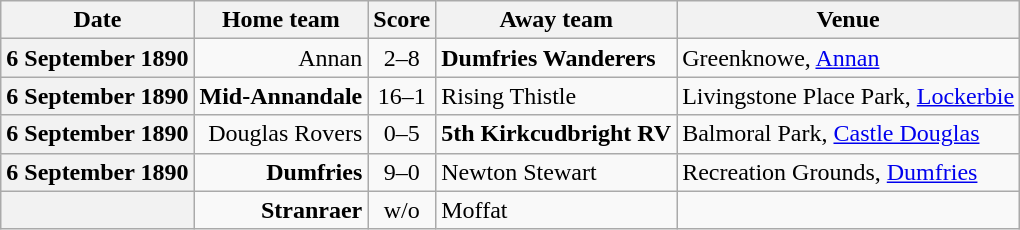<table class="wikitable football-result-list" style="max-width: 80em; text-align: center">
<tr>
<th scope="col">Date</th>
<th scope="col">Home team</th>
<th scope="col">Score</th>
<th scope="col">Away team</th>
<th scope="col">Venue</th>
</tr>
<tr>
<th scope="row">6 September 1890</th>
<td align=right>Annan</td>
<td>2–8</td>
<td align=left><strong>Dumfries Wanderers</strong></td>
<td align=left>Greenknowe, <a href='#'>Annan</a></td>
</tr>
<tr>
<th scope="row">6 September 1890</th>
<td align=right><strong>Mid-Annandale</strong></td>
<td>16–1</td>
<td align=left>Rising Thistle</td>
<td align=left>Livingstone Place Park, <a href='#'>Lockerbie</a></td>
</tr>
<tr>
<th scope="row">6 September 1890</th>
<td align=right>Douglas Rovers</td>
<td>0–5</td>
<td align=left><strong>5th Kirkcudbright RV</strong></td>
<td align=left>Balmoral Park, <a href='#'>Castle Douglas</a></td>
</tr>
<tr>
<th scope="row">6 September 1890</th>
<td align=right><strong>Dumfries</strong></td>
<td>9–0</td>
<td align=left>Newton Stewart</td>
<td align=left>Recreation Grounds, <a href='#'>Dumfries</a></td>
</tr>
<tr>
<th scope="row"></th>
<td align=right><strong>Stranraer</strong></td>
<td>w/o</td>
<td align=left>Moffat</td>
<td></td>
</tr>
</table>
